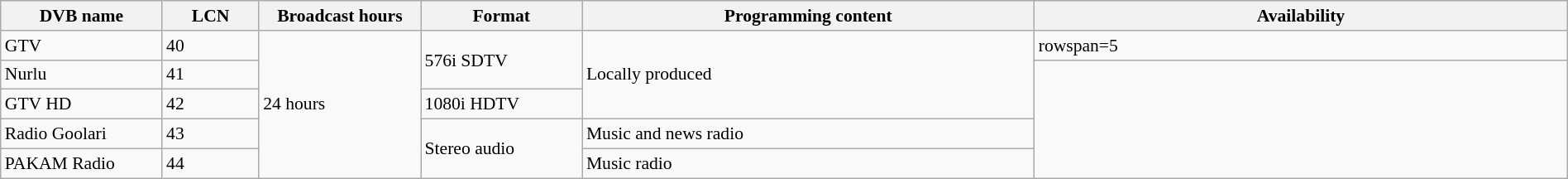<table class="wikitable" style="font-size:90%; width:100%;">
<tr>
<th width="10%">DVB name</th>
<th width="6%">LCN</th>
<th width="10%">Broadcast hours</th>
<th width="10%">Format</th>
<th width="28%">Programming content</th>
<th width="33%">Availability</th>
</tr>
<tr>
<td>GTV</td>
<td>40</td>
<td rowspan=5>24 hours</td>
<td rowspan=2>576i SDTV</td>
<td rowspan=3>Locally produced</td>
<td>rowspan=5 </td>
</tr>
<tr>
<td>Nurlu</td>
<td>41</td>
</tr>
<tr>
<td>GTV HD</td>
<td>42</td>
<td>1080i HDTV</td>
</tr>
<tr>
<td>Radio Goolari</td>
<td>43</td>
<td rowspan=2>Stereo audio</td>
<td>Music and news radio</td>
</tr>
<tr>
<td>PAKAM Radio</td>
<td>44</td>
<td>Music radio</td>
</tr>
</table>
